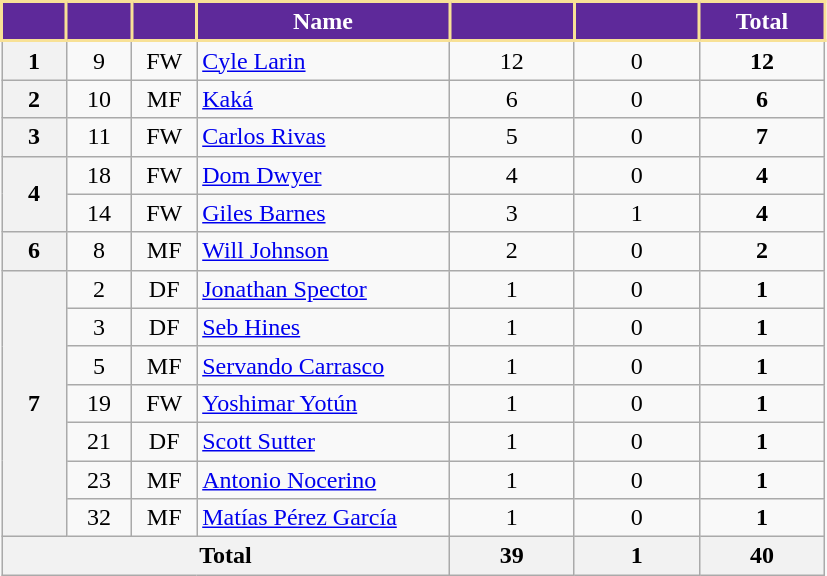<table class="wikitable" style="text-align:center;">
<tr>
<th style="background:#5E299A; color:white; border:2px solid #F8E196; width:35px;"></th>
<th style="background:#5E299A; color:white; border:2px solid #F8E196; width:35px;"></th>
<th style="background:#5E299A; color:white; border:2px solid #F8E196; width:35px;"></th>
<th style="background:#5E299A; color:white; border:2px solid #F8E196; width:160px;">Name</th>
<th style="background:#5E299A; color:white; border:2px solid #F8E196; width:75px;"></th>
<th style="background:#5E299A; color:white; border:2px solid #F8E196; width:75px;"></th>
<th style="background:#5E299A; color:white; border:2px solid #F8E196; width:75px;">Total</th>
</tr>
<tr>
<th>1</th>
<td>9</td>
<td>FW</td>
<td align=left> <a href='#'>Cyle Larin</a></td>
<td>12</td>
<td>0</td>
<td><strong>12</strong></td>
</tr>
<tr>
<th>2</th>
<td>10</td>
<td>MF</td>
<td align=left> <a href='#'>Kaká</a></td>
<td>6</td>
<td>0</td>
<td><strong>6</strong></td>
</tr>
<tr>
<th>3</th>
<td>11</td>
<td>FW</td>
<td align=left> <a href='#'>Carlos Rivas</a></td>
<td>5</td>
<td>0</td>
<td><strong>7</strong></td>
</tr>
<tr>
<th rowspan="2">4</th>
<td>18</td>
<td>FW</td>
<td align=left> <a href='#'>Dom Dwyer</a></td>
<td>4</td>
<td>0</td>
<td><strong>4</strong></td>
</tr>
<tr>
<td>14</td>
<td>FW</td>
<td align=left> <a href='#'>Giles Barnes</a></td>
<td>3</td>
<td>1</td>
<td><strong>4</strong></td>
</tr>
<tr>
<th>6</th>
<td>8</td>
<td>MF</td>
<td align=left> <a href='#'>Will Johnson</a></td>
<td>2</td>
<td>0</td>
<td><strong>2</strong></td>
</tr>
<tr>
<th rowspan="7">7</th>
<td>2</td>
<td>DF</td>
<td align=left> <a href='#'>Jonathan Spector</a></td>
<td>1</td>
<td>0</td>
<td><strong>1</strong></td>
</tr>
<tr>
<td>3</td>
<td>DF</td>
<td align=left> <a href='#'>Seb Hines</a></td>
<td>1</td>
<td>0</td>
<td><strong>1</strong></td>
</tr>
<tr>
<td>5</td>
<td>MF</td>
<td align=left> <a href='#'>Servando Carrasco</a></td>
<td>1</td>
<td>0</td>
<td><strong>1</strong></td>
</tr>
<tr>
<td>19</td>
<td>FW</td>
<td align=left> <a href='#'>Yoshimar Yotún</a></td>
<td>1</td>
<td>0</td>
<td><strong>1</strong></td>
</tr>
<tr>
<td>21</td>
<td>DF</td>
<td align=left> <a href='#'>Scott Sutter</a></td>
<td>1</td>
<td>0</td>
<td><strong>1</strong></td>
</tr>
<tr>
<td>23</td>
<td>MF</td>
<td align=left> <a href='#'>Antonio Nocerino</a></td>
<td>1</td>
<td>0</td>
<td><strong>1</strong></td>
</tr>
<tr>
<td>32</td>
<td>MF</td>
<td align=left> <a href='#'>Matías Pérez García</a></td>
<td>1</td>
<td>0</td>
<td><strong>1</strong></td>
</tr>
<tr>
<th colspan="4">Total</th>
<th>39</th>
<th>1</th>
<th>40</th>
</tr>
</table>
